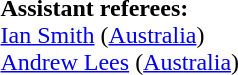<table width=100% style="font-size: 100%">
<tr>
<td><br><strong>Assistant referees:</strong>
<br><a href='#'>Ian Smith</a> (<a href='#'>Australia</a>)
<br><a href='#'>Andrew Lees</a> (<a href='#'>Australia</a>)</td>
</tr>
</table>
